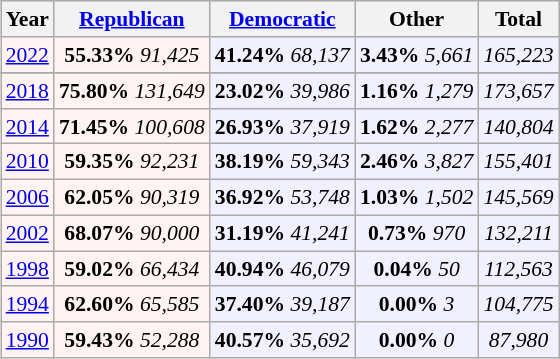<table class="wikitable" style="float:right; font-size:90%;">
<tr style="background:lightgrey;">
<th>Year</th>
<th><a href='#'>Republican</a></th>
<th><a href='#'>Democratic</a></th>
<th>Other</th>
<th>Total</th>
</tr>
<tr>
<td style="text-align:center; background:#fff3f3;"><a href='#'>2022</a></td>
<td style="text-align:center; background:#fff3f3;"><strong>55.33%</strong> <em>91,425</em></td>
<td style="text-align:center; background:#f0f0ff;"><strong>41.24%</strong> <em>68,137</em></td>
<td style="text-align:center; background:#f0f0ff;"><strong>3.43%</strong> <em>5,661</em></td>
<td style="text-align:center; background:#f0f0ff;"><em>165,223</em></td>
</tr>
<tr>
</tr>
<tr>
<td style="text-align:center; background:#fff3f3;"><a href='#'>2018</a></td>
<td style="text-align:center; background:#fff3f3;"><strong>75.80%</strong> <em>131,649</em></td>
<td style="text-align:center; background:#f0f0ff;"><strong>23.02%</strong> <em>39,986</em></td>
<td style="text-align:center; background:#f0f0ff;"><strong>1.16%</strong> <em>1,279</em></td>
<td style="text-align:center; background:#f0f0ff;"><em>173,657</em></td>
</tr>
<tr>
<td style="text-align:center; background:#fff3f3;"><a href='#'>2014</a></td>
<td style="text-align:center; background:#fff3f3;"><strong>71.45%</strong> <em>100,608</em></td>
<td style="text-align:center; background:#f0f0ff;"><strong>26.93%</strong> <em>37,919</em></td>
<td style="text-align:center; background:#f0f0ff;"><strong>1.62%</strong> <em>2,277</em></td>
<td style="text-align:center; background:#f0f0ff;"><em>140,804</em></td>
</tr>
<tr>
<td style="text-align:center; background:#fff3f3;"><a href='#'>2010</a></td>
<td style="text-align:center; background:#fff3f3;"><strong>59.35%</strong> <em>92,231</em></td>
<td style="text-align:center; background:#f0f0ff;"><strong>38.19%</strong> <em>59,343</em></td>
<td style="text-align:center; background:#f0f0ff;"><strong>2.46%</strong> <em>3,827</em></td>
<td style="text-align:center; background:#f0f0ff;"><em>155,401</em></td>
</tr>
<tr>
<td style="text-align:center; background:#fff3f3;"><a href='#'>2006</a></td>
<td style="text-align:center; background:#fff3f3;"><strong>62.05%</strong> <em>90,319</em></td>
<td style="text-align:center; background:#f0f0ff;"><strong>36.92%</strong> <em>53,748</em></td>
<td style="text-align:center; background:#f0f0ff;"><strong>1.03%</strong> <em>1,502</em></td>
<td style="text-align:center; background:#f0f0ff;"><em>145,569</em></td>
</tr>
<tr>
<td style="text-align:center; background:#fff3f3;"><a href='#'>2002</a></td>
<td style="text-align:center; background:#fff3f3;"><strong>68.07%</strong> <em>90,000</em></td>
<td style="text-align:center; background:#f0f0ff;"><strong>31.19%</strong> <em>41,241</em></td>
<td style="text-align:center; background:#f0f0ff;"><strong>0.73%</strong> <em>970</em></td>
<td style="text-align:center; background:#f0f0ff;"><em>132,211</em></td>
</tr>
<tr>
<td style="text-align:center; background:#fff3f3;"><a href='#'>1998</a></td>
<td style="text-align:center; background:#fff3f3;"><strong>59.02%</strong> <em>66,434</em></td>
<td style="text-align:center; background:#f0f0ff;"><strong>40.94%</strong> <em>46,079</em></td>
<td style="text-align:center; background:#f0f0ff;"><strong>0.04%</strong> <em>50</em></td>
<td style="text-align:center; background:#f0f0ff;"><em>112,563</em></td>
</tr>
<tr>
<td style="text-align:center; background:#fff3f3;"><a href='#'>1994</a></td>
<td style="text-align:center; background:#fff3f3;"><strong>62.60%</strong> <em>65,585</em></td>
<td style="text-align:center; background:#f0f0ff;"><strong>37.40%</strong> <em>39,187</em></td>
<td style="text-align:center; background:#f0f0ff;"><strong>0.00%</strong> <em>3</em></td>
<td style="text-align:center; background:#f0f0ff;"><em>104,775</em></td>
</tr>
<tr>
<td style="text-align:center; background:#fff3f3;"><a href='#'>1990</a></td>
<td style="text-align:center; background:#fff3f3;"><strong>59.43%</strong> <em>52,288</em></td>
<td style="text-align:center; background:#f0f0ff;"><strong>40.57%</strong> <em>35,692</em></td>
<td style="text-align:center; background:#f0f0ff;"><strong>0.00%</strong> <em>0</em></td>
<td style="text-align:center; background:#f0f0ff;"><em>87,980</em></td>
</tr>
</table>
